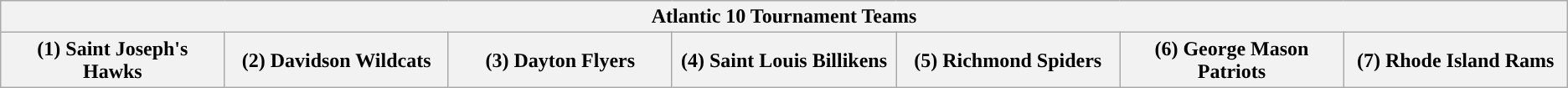<table class="wikitable">
<tr>
<th colspan=7>Atlantic 10 Tournament Teams</th>
</tr>
<tr>
<th style="width: 14%; ">(1) Saint Joseph's Hawks</th>
<th style="width: 14%; ">(2) Davidson Wildcats</th>
<th style="width: 14%; ">(3) Dayton Flyers</th>
<th style="width: 14%; ">(4) Saint Louis Billikens</th>
<th style="width: 14%; ">(5) Richmond Spiders</th>
<th style="width: 14%; ">(6) George Mason Patriots</th>
<th style="width: 14%; ">(7) Rhode Island Rams</th>
</tr>
</table>
